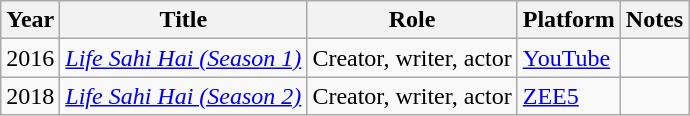<table class="wikitable sortable">
<tr>
<th>Year</th>
<th>Title</th>
<th>Role</th>
<th>Platform</th>
<th>Notes</th>
</tr>
<tr>
<td>2016</td>
<td><em><a href='#'>Life Sahi Hai (Season 1)</a></em></td>
<td>Creator, writer, actor</td>
<td><a href='#'>YouTube</a></td>
<td></td>
</tr>
<tr>
<td>2018</td>
<td><em><a href='#'>Life Sahi Hai (Season 2)</a></em></td>
<td>Creator, writer, actor</td>
<td><a href='#'>ZEE5</a></td>
<td></td>
</tr>
</table>
